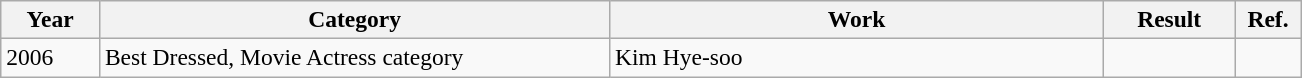<table class="wikitable sortable plainrowheaders" style="font-size:98%">
<tr>
<th scope="col" style="width:6%;">Year</th>
<th scope="col" style="width:31%;">Category</th>
<th scope="col" style="width:30%;">Work</th>
<th scope="col" style="width:8%;">Result</th>
<th scope="col" style="width:4%;">Ref.</th>
</tr>
<tr>
<td>2006</td>
<td>Best Dressed, Movie Actress category</td>
<td>Kim Hye-soo</td>
<td></td>
<td></td>
</tr>
</table>
